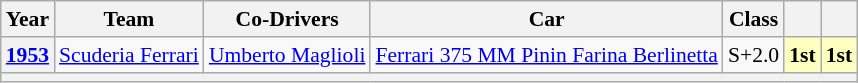<table class="wikitable" style="text-align:center; font-size:90%">
<tr>
<th>Year</th>
<th>Team</th>
<th>Co-Drivers</th>
<th>Car</th>
<th>Class</th>
<th></th>
<th></th>
</tr>
<tr>
<th><a href='#'>1953</a></th>
<td align="left"> <a href='#'>Scuderia Ferrari</a></td>
<td align="left"> <a href='#'>Umberto Maglioli</a></td>
<td align="left"><a href='#'>Ferrari 375 MM Pinin Farina Berlinetta</a></td>
<td>S+2.0</td>
<td style="background:#ffffbf;"><strong>1st</strong></td>
<td style="background:#ffffbf;"><strong>1st</strong></td>
</tr>
<tr>
<th colspan="7"></th>
</tr>
</table>
